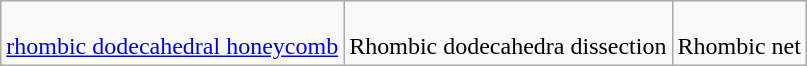<table class=wikitable>
<tr valign=bottom align=center>
<td><br><a href='#'>rhombic dodecahedral honeycomb</a></td>
<td><br>Rhombic dodecahedra dissection</td>
<td><br>Rhombic net</td>
</tr>
</table>
